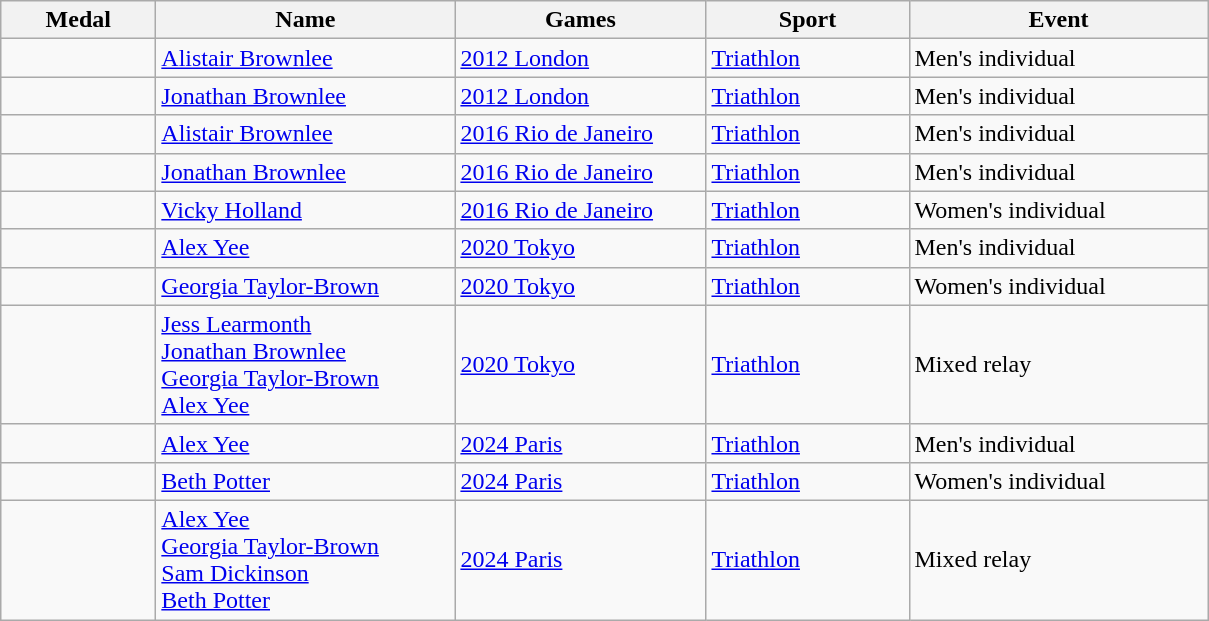<table class="wikitable sortable collapsible collapsed">
<tr>
<th style="width:6em">Medal</th>
<th style="width:12em">Name</th>
<th style="width:10em">Games</th>
<th style="width:8em">Sport</th>
<th style="width:12em">Event</th>
</tr>
<tr>
<td></td>
<td><a href='#'>Alistair Brownlee</a></td>
<td> <a href='#'>2012 London</a></td>
<td> <a href='#'>Triathlon</a></td>
<td>Men's individual</td>
</tr>
<tr>
<td></td>
<td><a href='#'>Jonathan Brownlee</a></td>
<td> <a href='#'>2012 London</a></td>
<td> <a href='#'>Triathlon</a></td>
<td>Men's individual</td>
</tr>
<tr>
<td></td>
<td><a href='#'>Alistair Brownlee</a></td>
<td> <a href='#'>2016 Rio de Janeiro</a></td>
<td> <a href='#'>Triathlon</a></td>
<td>Men's individual</td>
</tr>
<tr>
<td></td>
<td><a href='#'>Jonathan Brownlee</a></td>
<td> <a href='#'>2016 Rio de Janeiro</a></td>
<td> <a href='#'>Triathlon</a></td>
<td>Men's individual</td>
</tr>
<tr>
<td></td>
<td><a href='#'>Vicky Holland</a></td>
<td> <a href='#'>2016 Rio de Janeiro</a></td>
<td> <a href='#'>Triathlon</a></td>
<td>Women's individual</td>
</tr>
<tr>
<td></td>
<td><a href='#'>Alex Yee</a></td>
<td> <a href='#'>2020 Tokyo</a></td>
<td> <a href='#'>Triathlon</a></td>
<td>Men's individual</td>
</tr>
<tr>
<td></td>
<td><a href='#'>Georgia Taylor-Brown</a></td>
<td> <a href='#'>2020 Tokyo</a></td>
<td> <a href='#'>Triathlon</a></td>
<td>Women's individual</td>
</tr>
<tr>
<td></td>
<td><a href='#'>Jess Learmonth</a><br><a href='#'>Jonathan Brownlee</a><br><a href='#'>Georgia Taylor-Brown</a><br><a href='#'>Alex Yee</a></td>
<td> <a href='#'>2020 Tokyo</a></td>
<td> <a href='#'>Triathlon</a></td>
<td>Mixed relay</td>
</tr>
<tr>
<td></td>
<td><a href='#'>Alex Yee</a></td>
<td> <a href='#'>2024 Paris</a></td>
<td> <a href='#'>Triathlon</a></td>
<td>Men's individual</td>
</tr>
<tr>
<td></td>
<td><a href='#'>Beth Potter</a></td>
<td> <a href='#'>2024 Paris</a></td>
<td> <a href='#'>Triathlon</a></td>
<td>Women's individual</td>
</tr>
<tr>
<td></td>
<td><a href='#'>Alex Yee</a><br><a href='#'>Georgia Taylor-Brown</a><br><a href='#'>Sam Dickinson</a><br><a href='#'>Beth Potter</a></td>
<td> <a href='#'>2024 Paris</a></td>
<td> <a href='#'>Triathlon</a></td>
<td>Mixed relay</td>
</tr>
</table>
